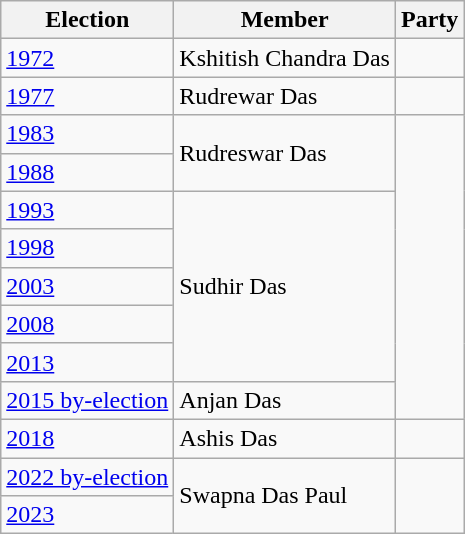<table class="wikitable sortable">
<tr>
<th>Election</th>
<th>Member</th>
<th colspan=2>Party</th>
</tr>
<tr>
<td><a href='#'>1972</a></td>
<td>Kshitish Chandra Das</td>
<td></td>
</tr>
<tr>
<td><a href='#'>1977</a></td>
<td>Rudrewar Das</td>
<td></td>
</tr>
<tr>
<td><a href='#'>1983</a></td>
<td rowspan=2>Rudreswar Das</td>
</tr>
<tr>
<td><a href='#'>1988</a></td>
</tr>
<tr>
<td><a href='#'>1993</a></td>
<td rowspan=5>Sudhir Das</td>
</tr>
<tr>
<td><a href='#'>1998</a></td>
</tr>
<tr>
<td><a href='#'>2003</a></td>
</tr>
<tr>
<td><a href='#'>2008</a></td>
</tr>
<tr>
<td><a href='#'>2013</a></td>
</tr>
<tr>
<td><a href='#'>2015 by-election</a></td>
<td>Anjan Das</td>
</tr>
<tr>
<td><a href='#'>2018</a></td>
<td>Ashis Das</td>
<td></td>
</tr>
<tr>
<td><a href='#'>2022 by-election</a></td>
<td rowspan=2>Swapna Das Paul</td>
</tr>
<tr>
<td><a href='#'>2023</a></td>
</tr>
</table>
